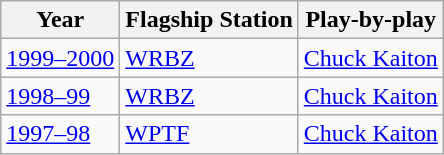<table class="wikitable">
<tr>
<th>Year</th>
<th>Flagship Station</th>
<th>Play-by-play</th>
</tr>
<tr>
<td><a href='#'>1999–2000</a></td>
<td><a href='#'>WRBZ</a></td>
<td><a href='#'>Chuck Kaiton</a></td>
</tr>
<tr>
<td><a href='#'>1998–99</a></td>
<td><a href='#'>WRBZ</a></td>
<td><a href='#'>Chuck Kaiton</a></td>
</tr>
<tr>
<td><a href='#'>1997–98</a></td>
<td><a href='#'>WPTF</a></td>
<td><a href='#'>Chuck Kaiton</a></td>
</tr>
</table>
